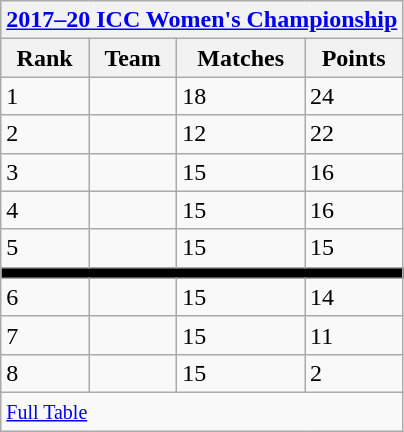<table class="wikitable" style="white-space: nowrap;" style="text-align:center">
<tr>
<th colspan="4"><a href='#'>2017–20 ICC Women's Championship</a></th>
</tr>
<tr>
<th>Rank</th>
<th>Team</th>
<th>Matches</th>
<th>Points</th>
</tr>
<tr>
<td>1</td>
<td style="text-align:left"></td>
<td>18</td>
<td>24</td>
</tr>
<tr>
<td>2</td>
<td style="text-align:left"></td>
<td>12</td>
<td>22</td>
</tr>
<tr>
<td>3</td>
<td style="text-align:left"></td>
<td>15</td>
<td>16</td>
</tr>
<tr>
<td>4</td>
<td style="text-align:left"></td>
<td>15</td>
<td>16</td>
</tr>
<tr>
<td>5</td>
<td style="text-align:left"></td>
<td>15</td>
<td>15</td>
</tr>
<tr>
<td colspan="4" style="background-color:#000"></td>
</tr>
<tr>
<td>6</td>
<td style="text-align:left"></td>
<td>15</td>
<td>14</td>
</tr>
<tr>
<td>7</td>
<td style="text-align:left"></td>
<td>15</td>
<td>11</td>
</tr>
<tr>
<td>8</td>
<td style="text-align:left"></td>
<td>15</td>
<td>2</td>
</tr>
<tr>
<td colspan="4"><small><a href='#'>Full Table</a></small></td>
</tr>
</table>
